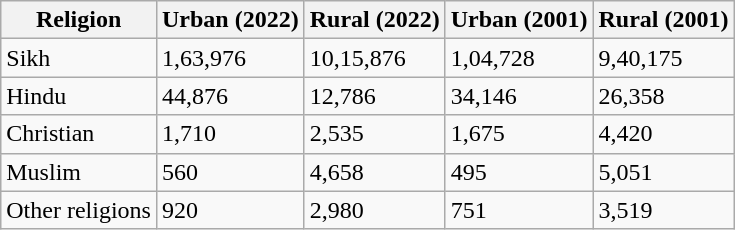<table class="wikitable sort">
<tr>
<th>Religion</th>
<th>Urban (2022)</th>
<th>Rural (2022)</th>
<th>Urban (2001)</th>
<th>Rural (2001)</th>
</tr>
<tr>
<td>Sikh</td>
<td>1,63,976</td>
<td>10,15,876</td>
<td>1,04,728</td>
<td>9,40,175</td>
</tr>
<tr>
<td>Hindu</td>
<td>44,876</td>
<td>12,786</td>
<td>34,146</td>
<td>26,358</td>
</tr>
<tr>
<td>Christian</td>
<td>1,710</td>
<td>2,535</td>
<td>1,675</td>
<td>4,420</td>
</tr>
<tr>
<td>Muslim</td>
<td>560</td>
<td>4,658</td>
<td>495</td>
<td>5,051</td>
</tr>
<tr>
<td>Other religions</td>
<td>920</td>
<td>2,980</td>
<td>751</td>
<td>3,519</td>
</tr>
</table>
